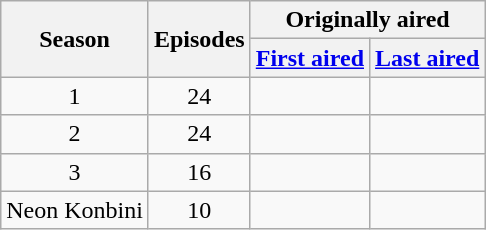<table class="wikitable" style="text-align: center;">
<tr>
<th scope="col" rowspan="2">Season</th>
<th scope="col" rowspan="2">Episodes</th>
<th colspan="2">Originally aired</th>
</tr>
<tr>
<th scope="col"><a href='#'>First aired</a></th>
<th scope="col"><a href='#'>Last aired</a></th>
</tr>
<tr>
<td>1</td>
<td>24</td>
<td></td>
<td></td>
</tr>
<tr>
<td>2</td>
<td>24</td>
<td></td>
<td></td>
</tr>
<tr>
<td>3</td>
<td>16</td>
<td></td>
<td></td>
</tr>
<tr>
<td>Neon Konbini</td>
<td>10</td>
<td></td>
<td></td>
</tr>
</table>
